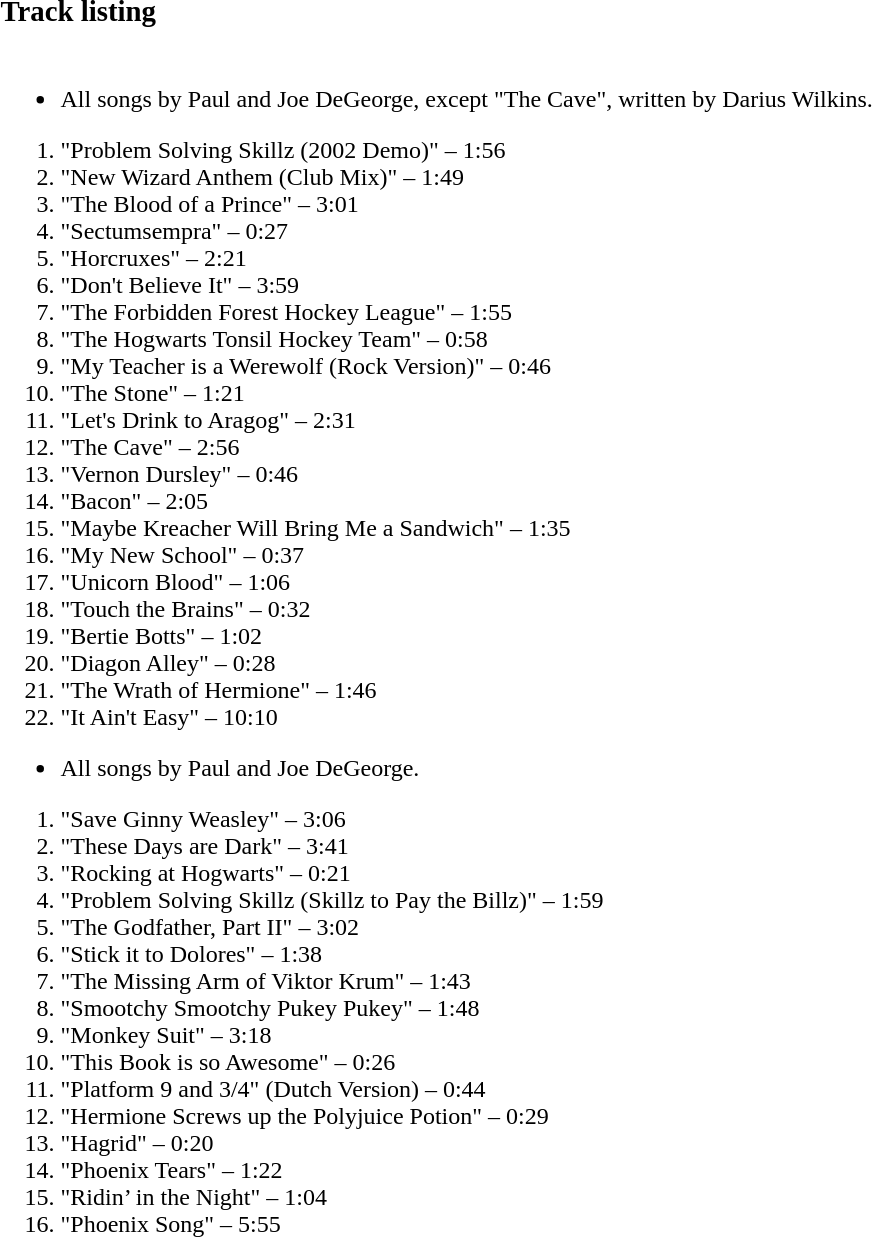<table class="collapsible collapsed" border="0" style="width:67%">
<tr>
<th style="width:14em; text-align:left"><big><strong>Track listing</strong></big></th>
<th></th>
</tr>
<tr>
<td colspan="2"><br><ul><li>All songs by Paul and Joe DeGeorge, except "The Cave", written by Darius Wilkins.</li></ul><ol><li>"Problem Solving Skillz (2002 Demo)" – 1:56</li><li>"New Wizard Anthem (Club Mix)" – 1:49</li><li>"The Blood of a Prince" – 3:01</li><li>"Sectumsempra" – 0:27</li><li>"Horcruxes" – 2:21</li><li>"Don't Believe It" – 3:59</li><li>"The Forbidden Forest Hockey League" – 1:55</li><li>"The Hogwarts Tonsil Hockey Team" – 0:58</li><li>"My Teacher is a Werewolf (Rock Version)" – 0:46</li><li>"The Stone" – 1:21</li><li>"Let's Drink to Aragog" – 2:31</li><li>"The Cave" – 2:56</li><li>"Vernon Dursley" – 0:46</li><li>"Bacon" – 2:05</li><li>"Maybe Kreacher Will Bring Me a Sandwich" – 1:35</li><li>"My New School" – 0:37</li><li>"Unicorn Blood" – 1:06</li><li>"Touch the Brains" – 0:32</li><li>"Bertie Botts" – 1:02</li><li>"Diagon Alley" – 0:28</li><li>"The Wrath of Hermione" – 1:46</li><li>"It Ain't Easy" – 10:10</li></ol><ul><li>All songs by Paul and Joe DeGeorge.</li></ul><ol><li>"Save Ginny Weasley" – 3:06</li><li>"These Days are Dark" – 3:41</li><li>"Rocking at Hogwarts" – 0:21</li><li>"Problem Solving Skillz (Skillz to Pay the Billz)" – 1:59</li><li>"The Godfather, Part II" – 3:02</li><li>"Stick it to Dolores" – 1:38</li><li>"The Missing Arm of Viktor Krum" – 1:43</li><li>"Smootchy Smootchy Pukey Pukey" – 1:48</li><li>"Monkey Suit" – 3:18</li><li>"This Book is so Awesome" – 0:26</li><li>"Platform 9 and 3/4" (Dutch Version) – 0:44</li><li>"Hermione Screws up the Polyjuice Potion" – 0:29</li><li>"Hagrid" – 0:20</li><li>"Phoenix Tears" – 1:22</li><li>"Ridin’ in the Night" – 1:04</li><li>"Phoenix Song" – 5:55</li></ol></td>
</tr>
</table>
